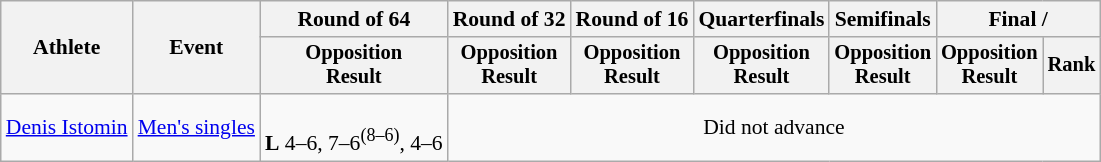<table class="wikitable" style="font-size:90%;">
<tr>
<th rowspan=2>Athlete</th>
<th rowspan=2>Event</th>
<th>Round of 64</th>
<th>Round of 32</th>
<th>Round of 16</th>
<th>Quarterfinals</th>
<th>Semifinals</th>
<th colspan=2>Final / </th>
</tr>
<tr style="font-size:95%">
<th>Opposition<br>Result</th>
<th>Opposition<br>Result</th>
<th>Opposition<br>Result</th>
<th>Opposition<br>Result</th>
<th>Opposition<br>Result</th>
<th>Opposition<br>Result</th>
<th>Rank</th>
</tr>
<tr align=center>
<td align=left><a href='#'>Denis Istomin</a></td>
<td align=left><a href='#'>Men's singles</a></td>
<td><br><strong>L</strong> 4–6, 7–6<sup>(8–6)</sup>, 4–6</td>
<td colspan=6>Did not advance</td>
</tr>
</table>
